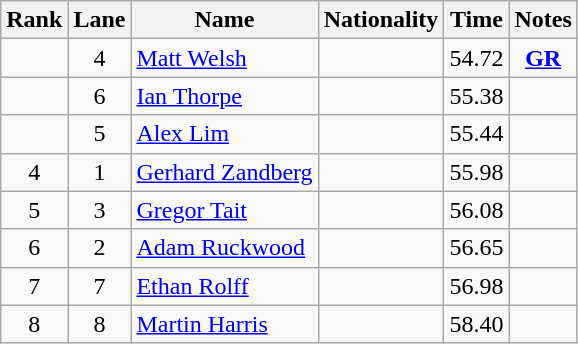<table class="wikitable sortable" style="text-align:center">
<tr>
<th>Rank</th>
<th>Lane</th>
<th>Name</th>
<th>Nationality</th>
<th>Time</th>
<th>Notes</th>
</tr>
<tr>
<td></td>
<td>4</td>
<td align=left><a href='#'>Matt Welsh</a></td>
<td align=left></td>
<td>54.72</td>
<td><strong><a href='#'>GR</a></strong></td>
</tr>
<tr>
<td></td>
<td>6</td>
<td align=left><a href='#'>Ian Thorpe</a></td>
<td align=left></td>
<td>55.38</td>
<td></td>
</tr>
<tr>
<td></td>
<td>5</td>
<td align=left><a href='#'>Alex Lim</a></td>
<td align=left></td>
<td>55.44</td>
<td></td>
</tr>
<tr>
<td>4</td>
<td>1</td>
<td align=left><a href='#'>Gerhard Zandberg</a></td>
<td align=left></td>
<td>55.98</td>
<td></td>
</tr>
<tr>
<td>5</td>
<td>3</td>
<td align=left><a href='#'>Gregor Tait</a></td>
<td align=left></td>
<td>56.08</td>
<td></td>
</tr>
<tr>
<td>6</td>
<td>2</td>
<td align=left><a href='#'>Adam Ruckwood</a></td>
<td align=left></td>
<td>56.65</td>
<td></td>
</tr>
<tr>
<td>7</td>
<td>7</td>
<td align=left><a href='#'>Ethan Rolff</a></td>
<td align=left></td>
<td>56.98</td>
<td></td>
</tr>
<tr>
<td>8</td>
<td>8</td>
<td align=left><a href='#'>Martin Harris</a></td>
<td align=left></td>
<td>58.40</td>
<td></td>
</tr>
</table>
